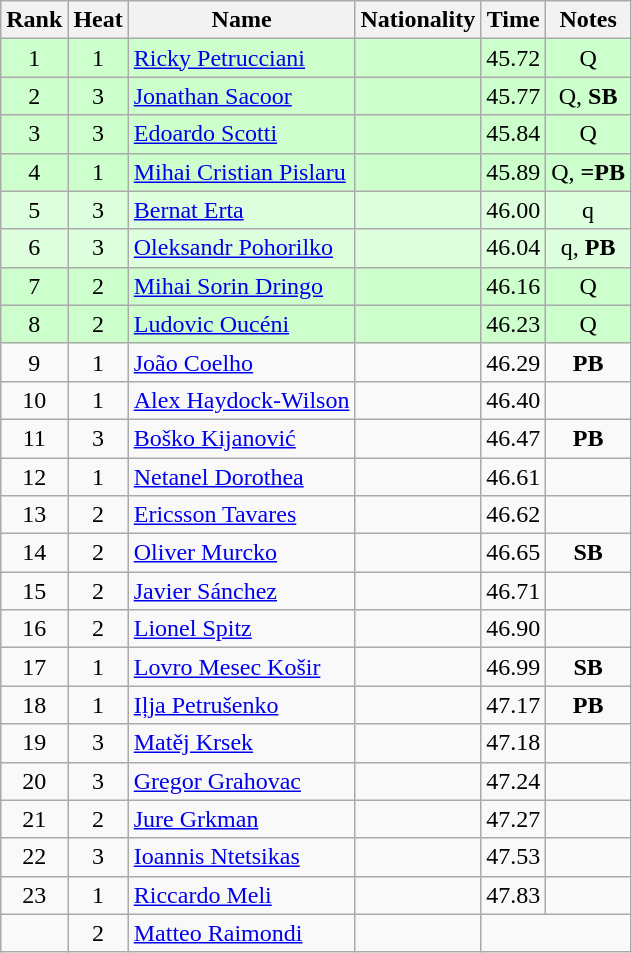<table class="wikitable sortable" style="text-align:center;">
<tr>
<th>Rank</th>
<th>Heat</th>
<th>Name</th>
<th>Nationality</th>
<th>Time</th>
<th>Notes</th>
</tr>
<tr bgcolor=ccffcc>
<td>1</td>
<td>1</td>
<td align=left><a href='#'>Ricky Petrucciani</a></td>
<td align=left></td>
<td>45.72</td>
<td>Q</td>
</tr>
<tr bgcolor=ccffcc>
<td>2</td>
<td>3</td>
<td align=left><a href='#'>Jonathan Sacoor</a></td>
<td align=left></td>
<td>45.77</td>
<td>Q, <strong>SB</strong></td>
</tr>
<tr bgcolor=ccffcc>
<td>3</td>
<td>3</td>
<td align=left><a href='#'>Edoardo Scotti</a></td>
<td align=left></td>
<td>45.84</td>
<td>Q</td>
</tr>
<tr bgcolor=ccffcc>
<td>4</td>
<td>1</td>
<td align=left><a href='#'>Mihai Cristian Pislaru</a></td>
<td align=left></td>
<td>45.89</td>
<td>Q, <strong>=PB</strong></td>
</tr>
<tr bgcolor=ddffdd>
<td>5</td>
<td>3</td>
<td align=left><a href='#'>Bernat Erta</a></td>
<td align=left></td>
<td>46.00</td>
<td>q</td>
</tr>
<tr bgcolor=ddffdd>
<td>6</td>
<td>3</td>
<td align=left><a href='#'>Oleksandr Pohorilko</a></td>
<td align=left></td>
<td>46.04</td>
<td>q, <strong>PB</strong></td>
</tr>
<tr bgcolor=ccffcc>
<td>7</td>
<td>2</td>
<td align=left><a href='#'>Mihai Sorin Dringo</a></td>
<td align=left></td>
<td>46.16</td>
<td>Q</td>
</tr>
<tr bgcolor=ccffcc>
<td>8</td>
<td>2</td>
<td align=left><a href='#'>Ludovic Oucéni</a></td>
<td align=left></td>
<td>46.23</td>
<td>Q</td>
</tr>
<tr>
<td>9</td>
<td>1</td>
<td align=left><a href='#'>João Coelho</a></td>
<td align=left></td>
<td>46.29</td>
<td><strong>PB</strong></td>
</tr>
<tr>
<td>10</td>
<td>1</td>
<td align=left><a href='#'>Alex Haydock-Wilson</a></td>
<td align=left></td>
<td>46.40</td>
<td></td>
</tr>
<tr>
<td>11</td>
<td>3</td>
<td align=left><a href='#'>Boško Kijanović</a></td>
<td align=left></td>
<td>46.47</td>
<td><strong>PB</strong></td>
</tr>
<tr>
<td>12</td>
<td>1</td>
<td align=left><a href='#'>Netanel Dorothea</a></td>
<td align=left></td>
<td>46.61</td>
<td></td>
</tr>
<tr>
<td>13</td>
<td>2</td>
<td align=left><a href='#'>Ericsson Tavares</a></td>
<td align=left></td>
<td>46.62</td>
<td></td>
</tr>
<tr>
<td>14</td>
<td>2</td>
<td align=left><a href='#'>Oliver Murcko</a></td>
<td align=left></td>
<td>46.65</td>
<td><strong>SB</strong></td>
</tr>
<tr>
<td>15</td>
<td>2</td>
<td align=left><a href='#'>Javier Sánchez</a></td>
<td align=left></td>
<td>46.71</td>
<td></td>
</tr>
<tr>
<td>16</td>
<td>2</td>
<td align=left><a href='#'>Lionel Spitz</a></td>
<td align=left></td>
<td>46.90</td>
<td></td>
</tr>
<tr>
<td>17</td>
<td>1</td>
<td align=left><a href='#'>Lovro Mesec Košir</a></td>
<td align=left></td>
<td>46.99</td>
<td><strong>SB</strong></td>
</tr>
<tr>
<td>18</td>
<td>1</td>
<td align=left><a href='#'>Iļja Petrušenko</a></td>
<td align=left></td>
<td>47.17</td>
<td><strong>PB</strong></td>
</tr>
<tr>
<td>19</td>
<td>3</td>
<td align=left><a href='#'>Matěj Krsek</a></td>
<td align=left></td>
<td>47.18</td>
<td></td>
</tr>
<tr>
<td>20</td>
<td>3</td>
<td align=left><a href='#'>Gregor Grahovac</a></td>
<td align=left></td>
<td>47.24</td>
<td></td>
</tr>
<tr>
<td>21</td>
<td>2</td>
<td align=left><a href='#'>Jure Grkman</a></td>
<td align=left></td>
<td>47.27</td>
<td></td>
</tr>
<tr>
<td>22</td>
<td>3</td>
<td align=left><a href='#'>Ioannis Ntetsikas</a></td>
<td align=left></td>
<td>47.53</td>
<td></td>
</tr>
<tr>
<td>23</td>
<td>1</td>
<td align=left><a href='#'>Riccardo Meli</a></td>
<td align=left></td>
<td>47.83</td>
</tr>
<tr>
<td></td>
<td>2</td>
<td align=left><a href='#'>Matteo Raimondi</a></td>
<td align=left></td>
<td colspan=2></td>
</tr>
</table>
